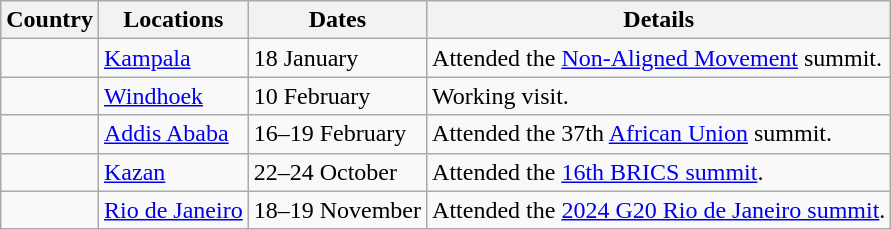<table class="wikitable sortable">
<tr>
<th>Country</th>
<th>Locations</th>
<th>Dates</th>
<th>Details</th>
</tr>
<tr>
<td></td>
<td><a href='#'>Kampala</a></td>
<td>18 January</td>
<td>Attended the <a href='#'>Non-Aligned Movement</a> summit. </td>
</tr>
<tr>
<td></td>
<td><a href='#'>Windhoek</a></td>
<td>10 February</td>
<td>Working visit.</td>
</tr>
<tr>
<td></td>
<td><a href='#'>Addis Ababa</a></td>
<td>16–19 February</td>
<td>Attended the 37th <a href='#'>African Union</a> summit. </td>
</tr>
<tr>
<td></td>
<td><a href='#'>Kazan</a></td>
<td>22–24 October</td>
<td>Attended the <a href='#'>16th BRICS summit</a>. </td>
</tr>
<tr>
<td></td>
<td><a href='#'>Rio de Janeiro</a></td>
<td>18–19 November</td>
<td>Attended the <a href='#'>2024 G20 Rio de Janeiro summit</a>. </td>
</tr>
</table>
